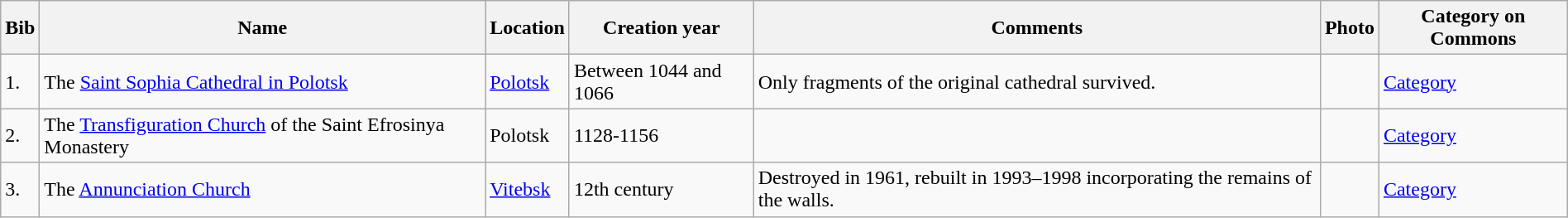<table class="wikitable sortable" width="100%">
<tr>
<th>Bib</th>
<th>Name</th>
<th>Location</th>
<th>Creation year</th>
<th>Comments</th>
<th>Photo</th>
<th>Category on Commons</th>
</tr>
<tr>
<td>1.</td>
<td>The <a href='#'>Saint Sophia Cathedral in Polotsk</a></td>
<td><a href='#'>Polotsk</a></td>
<td>Between 1044 and 1066</td>
<td>Only fragments of the original cathedral survived.</td>
<td></td>
<td><a href='#'>Category</a></td>
</tr>
<tr>
<td>2.</td>
<td>The <a href='#'>Transfiguration Church</a> of the Saint Efrosinya Monastery</td>
<td>Polotsk</td>
<td>1128-1156</td>
<td></td>
<td></td>
<td><a href='#'>Category</a></td>
</tr>
<tr>
<td>3.</td>
<td>The <a href='#'>Annunciation Church</a></td>
<td><a href='#'>Vitebsk</a></td>
<td>12th century</td>
<td>Destroyed in 1961, rebuilt in 1993–1998 incorporating the remains of the walls.</td>
<td></td>
<td><a href='#'>Category</a></td>
</tr>
</table>
